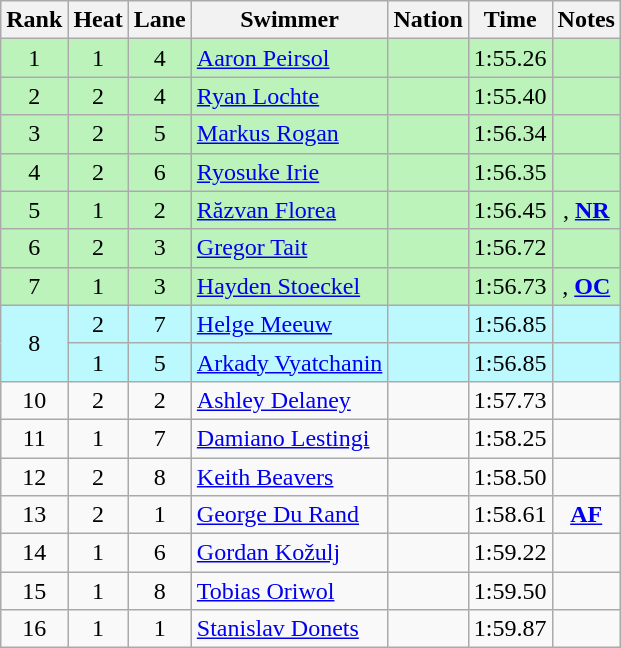<table class='wikitable sortable' style='text-align:center'>
<tr>
<th>Rank</th>
<th>Heat</th>
<th>Lane</th>
<th>Swimmer</th>
<th>Nation</th>
<th>Time</th>
<th>Notes</th>
</tr>
<tr bgcolor=bbf3bb>
<td>1</td>
<td>1</td>
<td>4</td>
<td align=left><a href='#'>Aaron Peirsol</a></td>
<td align=left></td>
<td>1:55.26</td>
<td></td>
</tr>
<tr bgcolor=bbf3bb>
<td>2</td>
<td>2</td>
<td>4</td>
<td align=left><a href='#'>Ryan Lochte</a></td>
<td align=left></td>
<td>1:55.40</td>
<td></td>
</tr>
<tr bgcolor=bbf3bb>
<td>3</td>
<td>2</td>
<td>5</td>
<td align=left><a href='#'>Markus Rogan</a></td>
<td align=left></td>
<td>1:56.34</td>
<td></td>
</tr>
<tr bgcolor=bbf3bb>
<td>4</td>
<td>2</td>
<td>6</td>
<td align=left><a href='#'>Ryosuke Irie</a></td>
<td align=left></td>
<td>1:56.35</td>
<td></td>
</tr>
<tr bgcolor=bbf3bb>
<td>5</td>
<td>1</td>
<td>2</td>
<td align=left><a href='#'>Răzvan Florea</a></td>
<td align=left></td>
<td>1:56.45</td>
<td>, <strong><a href='#'>NR</a></strong></td>
</tr>
<tr bgcolor=bbf3bb>
<td>6</td>
<td>2</td>
<td>3</td>
<td align=left><a href='#'>Gregor Tait</a></td>
<td align=left></td>
<td>1:56.72</td>
<td></td>
</tr>
<tr bgcolor=bbf3bb>
<td>7</td>
<td>1</td>
<td>3</td>
<td align=left><a href='#'>Hayden Stoeckel</a></td>
<td align=left></td>
<td>1:56.73</td>
<td>, <strong><a href='#'>OC</a></strong></td>
</tr>
<tr bgcolor=bbf9ff>
<td rowspan=2>8</td>
<td>2</td>
<td>7</td>
<td align=left><a href='#'>Helge Meeuw</a></td>
<td align=left></td>
<td>1:56.85</td>
<td></td>
</tr>
<tr bgcolor=bbf9ff>
<td>1</td>
<td>5</td>
<td align=left><a href='#'>Arkady Vyatchanin</a></td>
<td align=left></td>
<td>1:56.85</td>
<td></td>
</tr>
<tr>
<td>10</td>
<td>2</td>
<td>2</td>
<td align=left><a href='#'>Ashley Delaney</a></td>
<td align=left></td>
<td>1:57.73</td>
<td></td>
</tr>
<tr>
<td>11</td>
<td>1</td>
<td>7</td>
<td align=left><a href='#'>Damiano Lestingi</a></td>
<td align=left></td>
<td>1:58.25</td>
<td></td>
</tr>
<tr>
<td>12</td>
<td>2</td>
<td>8</td>
<td align=left><a href='#'>Keith Beavers</a></td>
<td align=left></td>
<td>1:58.50</td>
<td></td>
</tr>
<tr>
<td>13</td>
<td>2</td>
<td>1</td>
<td align=left><a href='#'>George Du Rand</a></td>
<td align=left></td>
<td>1:58.61</td>
<td><strong><a href='#'>AF</a></strong></td>
</tr>
<tr>
<td>14</td>
<td>1</td>
<td>6</td>
<td align=left><a href='#'>Gordan Kožulj</a></td>
<td align=left></td>
<td>1:59.22</td>
<td></td>
</tr>
<tr>
<td>15</td>
<td>1</td>
<td>8</td>
<td align=left><a href='#'>Tobias Oriwol</a></td>
<td align=left></td>
<td>1:59.50</td>
<td></td>
</tr>
<tr>
<td>16</td>
<td>1</td>
<td>1</td>
<td align=left><a href='#'>Stanislav Donets</a></td>
<td align=left></td>
<td>1:59.87</td>
<td></td>
</tr>
</table>
